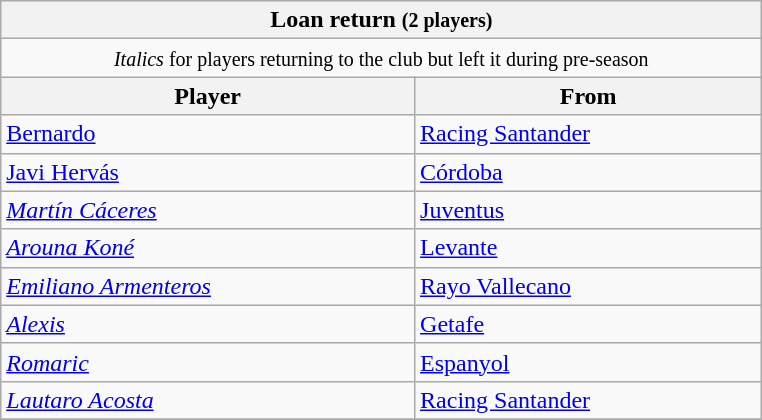<table class="wikitable collapsible collapsed">
<tr>
<th colspan="2" width="500"> <strong>Loan return</strong> <small>(2 players)</small></th>
</tr>
<tr>
<td colspan="2" align="center"><small><em>Italics</em> for players returning to the club but left it during pre-season</small></td>
</tr>
<tr>
<th>Player</th>
<th>From</th>
</tr>
<tr>
<td> <a href='#'>Bernardo</a></td>
<td> <a href='#'>Racing Santander</a></td>
</tr>
<tr>
<td> <a href='#'>Javi Hervás</a></td>
<td> <a href='#'>Córdoba</a></td>
</tr>
<tr>
<td> <em><a href='#'>Martín Cáceres</a></em></td>
<td> <a href='#'>Juventus</a></td>
</tr>
<tr>
<td> <em><a href='#'>Arouna Koné</a></em></td>
<td> <a href='#'>Levante</a></td>
</tr>
<tr>
<td> <em><a href='#'>Emiliano Armenteros</a></em></td>
<td> <a href='#'>Rayo Vallecano</a></td>
</tr>
<tr>
<td> <em><a href='#'>Alexis</a></em></td>
<td> <a href='#'>Getafe</a></td>
</tr>
<tr>
<td> <em><a href='#'>Romaric</a></em></td>
<td> <a href='#'>Espanyol</a></td>
</tr>
<tr>
<td> <em><a href='#'>Lautaro Acosta</a></em></td>
<td> <a href='#'>Racing Santander</a></td>
</tr>
<tr>
</tr>
</table>
